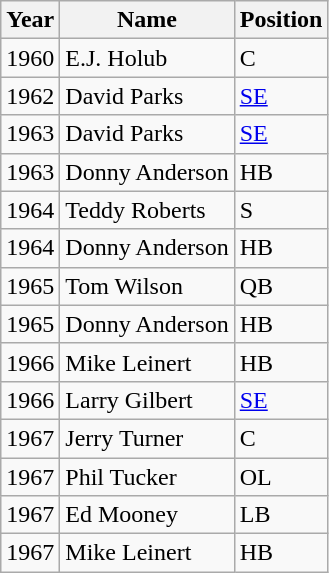<table class="wikitable sortable">
<tr>
<th>Year</th>
<th>Name</th>
<th>Position</th>
</tr>
<tr>
<td>1960</td>
<td>E.J. Holub</td>
<td>C</td>
</tr>
<tr>
<td>1962</td>
<td>David Parks</td>
<td><a href='#'>SE</a></td>
</tr>
<tr>
<td>1963</td>
<td>David Parks</td>
<td><a href='#'>SE</a></td>
</tr>
<tr>
<td>1963</td>
<td>Donny Anderson</td>
<td>HB</td>
</tr>
<tr>
<td>1964</td>
<td>Teddy Roberts</td>
<td>S</td>
</tr>
<tr>
<td>1964</td>
<td>Donny Anderson</td>
<td>HB</td>
</tr>
<tr>
<td>1965</td>
<td>Tom Wilson</td>
<td>QB</td>
</tr>
<tr>
<td>1965</td>
<td>Donny Anderson</td>
<td>HB</td>
</tr>
<tr>
<td>1966</td>
<td>Mike Leinert</td>
<td>HB</td>
</tr>
<tr>
<td>1966</td>
<td>Larry Gilbert</td>
<td><a href='#'>SE</a></td>
</tr>
<tr>
<td>1967</td>
<td>Jerry Turner</td>
<td>C</td>
</tr>
<tr>
<td>1967</td>
<td>Phil Tucker</td>
<td>OL</td>
</tr>
<tr>
<td>1967</td>
<td>Ed Mooney</td>
<td>LB</td>
</tr>
<tr>
<td>1967</td>
<td>Mike Leinert</td>
<td>HB</td>
</tr>
</table>
